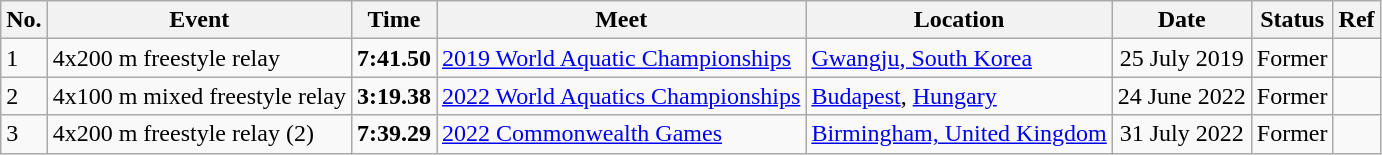<table class="wikitable sortable">
<tr>
<th>No.</th>
<th>Event</th>
<th>Time</th>
<th>Meet</th>
<th>Location</th>
<th>Date</th>
<th>Status</th>
<th>Ref</th>
</tr>
<tr>
<td>1</td>
<td>4x200 m freestyle relay</td>
<td align="center"><strong>7:41.50</strong></td>
<td><a href='#'>2019 World Aquatic Championships</a></td>
<td><a href='#'>Gwangju, South Korea</a></td>
<td align="center">25 July 2019</td>
<td align="center">Former</td>
<td align="center"></td>
</tr>
<tr>
<td>2</td>
<td>4x100 m mixed freestyle relay</td>
<td align="center"><strong>3:19.38</strong></td>
<td><a href='#'>2022 World Aquatics Championships</a></td>
<td><a href='#'>Budapest</a>, <a href='#'>Hungary</a></td>
<td align="center">24 June 2022</td>
<td align="center">Former</td>
<td align="center"></td>
</tr>
<tr>
<td>3</td>
<td>4x200 m freestyle relay (2)</td>
<td align="center"><strong>7:39.29</strong></td>
<td><a href='#'>2022 Commonwealth Games</a></td>
<td><a href='#'>Birmingham, United Kingdom</a></td>
<td align="center">31 July 2022</td>
<td align="center">Former</td>
<td align="center"></td>
</tr>
</table>
